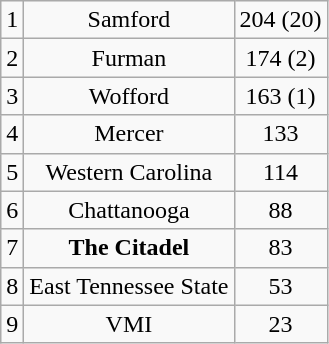<table class="wikitable" style="display: inline-table;">
<tr align="center">
<td>1</td>
<td>Samford</td>
<td>204 (20)</td>
</tr>
<tr align="center">
<td>2</td>
<td>Furman</td>
<td>174 (2)</td>
</tr>
<tr align="center">
<td>3</td>
<td>Wofford</td>
<td>163 (1)</td>
</tr>
<tr align="center">
<td>4</td>
<td>Mercer</td>
<td>133</td>
</tr>
<tr align="center">
<td>5</td>
<td>Western Carolina</td>
<td>114</td>
</tr>
<tr align="center">
<td>6</td>
<td>Chattanooga</td>
<td>88</td>
</tr>
<tr align="center">
<td>7</td>
<td><strong>The Citadel</strong></td>
<td>83</td>
</tr>
<tr align="center">
<td>8</td>
<td>East Tennessee State</td>
<td>53</td>
</tr>
<tr align="center">
<td>9</td>
<td>VMI</td>
<td>23</td>
</tr>
</table>
